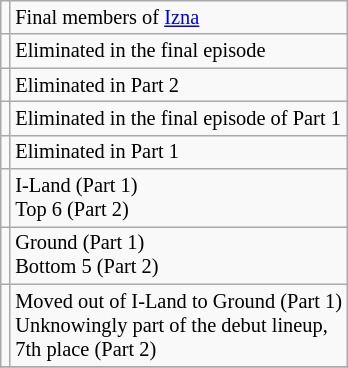<table class="wikitable toccolours" style="font-size: 85%; white-space: nowrap">
<tr>
<td></td>
<td>Final members of <a href='#'>Izna</a></td>
</tr>
<tr>
<td></td>
<td>Eliminated in the final episode</td>
</tr>
<tr>
<td><em></em></td>
<td>Eliminated in Part 2</td>
</tr>
<tr>
<td><em></em></td>
<td>Eliminated in the final episode of Part 1</td>
</tr>
<tr>
<td><em></em></td>
<td>Eliminated in Part 1</td>
</tr>
<tr>
<td></td>
<td>I-Land (Part 1) <br> Top 6 (Part 2)</td>
</tr>
<tr>
<td></td>
<td>Ground (Part 1) <br> Bottom 5 (Part 2)</td>
</tr>
<tr>
<td></td>
<td>Moved out of I-Land to Ground (Part 1) <br> Unknowingly part of the debut lineup, <br>  7th place (Part 2)</td>
</tr>
<tr>
</tr>
</table>
